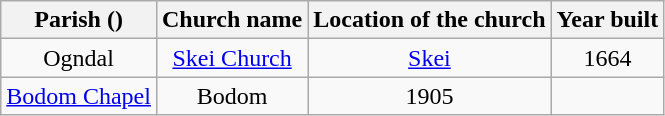<table class="wikitable" style="text-align:center">
<tr>
<th>Parish ()</th>
<th>Church name</th>
<th>Location of the church</th>
<th>Year built</th>
</tr>
<tr>
<td rowspan="1">Ogndal</td>
<td><a href='#'>Skei Church</a></td>
<td><a href='#'>Skei</a></td>
<td>1664</td>
</tr>
<tr>
<td><a href='#'>Bodom Chapel</a></td>
<td>Bodom</td>
<td>1905</td>
</tr>
</table>
